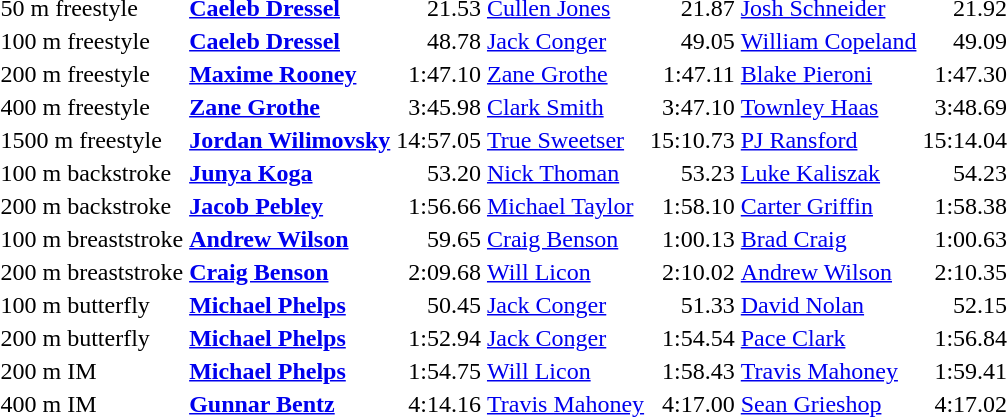<table>
<tr>
<td>50 m freestyle</td>
<td><strong><a href='#'>Caeleb Dressel</a></strong></td>
<td align="right">21.53</td>
<td><a href='#'>Cullen Jones</a></td>
<td align="right">21.87</td>
<td><a href='#'>Josh Schneider</a></td>
<td align="right">21.92</td>
</tr>
<tr>
<td>100 m freestyle</td>
<td><strong><a href='#'>Caeleb Dressel</a></strong></td>
<td align="right">48.78</td>
<td><a href='#'>Jack Conger</a></td>
<td align="right">49.05</td>
<td><a href='#'>William Copeland</a></td>
<td align="right">49.09</td>
</tr>
<tr>
<td>200 m freestyle</td>
<td><strong><a href='#'>Maxime Rooney</a></strong></td>
<td align="right">1:47.10</td>
<td><a href='#'>Zane Grothe</a></td>
<td align="right">1:47.11</td>
<td><a href='#'>Blake Pieroni</a></td>
<td align="right">1:47.30</td>
</tr>
<tr>
<td>400 m freestyle</td>
<td><strong><a href='#'>Zane Grothe</a></strong></td>
<td align="right">3:45.98</td>
<td><a href='#'>Clark Smith</a></td>
<td align="right">3:47.10</td>
<td><a href='#'>Townley Haas</a></td>
<td align="right">3:48.69</td>
</tr>
<tr>
<td>1500 m freestyle</td>
<td><strong><a href='#'>Jordan Wilimovsky</a></strong></td>
<td align="right">14:57.05</td>
<td><a href='#'>True Sweetser</a></td>
<td align="right">15:10.73</td>
<td><a href='#'>PJ Ransford</a></td>
<td align="right">15:14.04</td>
</tr>
<tr>
<td>100 m backstroke</td>
<td><strong><a href='#'>Junya Koga</a></strong></td>
<td align="right">53.20</td>
<td><a href='#'>Nick Thoman</a></td>
<td align="right">53.23</td>
<td><a href='#'>Luke Kaliszak</a></td>
<td align="right">54.23</td>
</tr>
<tr>
<td>200 m backstroke</td>
<td><strong><a href='#'>Jacob Pebley</a></strong></td>
<td align="right">1:56.66</td>
<td><a href='#'>Michael Taylor</a></td>
<td align="right">1:58.10</td>
<td><a href='#'>Carter Griffin</a></td>
<td align="right">1:58.38</td>
</tr>
<tr>
<td>100 m breaststroke</td>
<td><strong><a href='#'>Andrew Wilson</a></strong></td>
<td align="right">59.65</td>
<td><a href='#'>Craig Benson</a></td>
<td align="right">1:00.13</td>
<td><a href='#'>Brad Craig</a></td>
<td align="right">1:00.63</td>
</tr>
<tr>
<td>200 m breaststroke</td>
<td><strong><a href='#'>Craig Benson</a></strong></td>
<td align="right">2:09.68</td>
<td><a href='#'>Will Licon</a></td>
<td align="right">2:10.02</td>
<td><a href='#'>Andrew Wilson</a></td>
<td align="right">2:10.35</td>
</tr>
<tr>
<td>100 m butterfly</td>
<td><strong><a href='#'>Michael Phelps</a></strong></td>
<td align="right">50.45</td>
<td><a href='#'>Jack Conger</a></td>
<td align="right">51.33</td>
<td><a href='#'>David Nolan</a></td>
<td align="right">52.15</td>
</tr>
<tr>
<td>200 m butterfly</td>
<td><strong><a href='#'>Michael Phelps</a></strong></td>
<td align="right">1:52.94</td>
<td><a href='#'>Jack Conger</a></td>
<td align="right">1:54.54</td>
<td><a href='#'>Pace Clark</a></td>
<td align="right">1:56.84</td>
</tr>
<tr>
<td>200 m IM</td>
<td><strong><a href='#'>Michael Phelps</a></strong></td>
<td align="right">1:54.75</td>
<td><a href='#'>Will Licon</a></td>
<td align="right">1:58.43</td>
<td><a href='#'>Travis Mahoney</a></td>
<td align="right">1:59.41</td>
</tr>
<tr>
<td>400 m IM</td>
<td><strong><a href='#'>Gunnar Bentz</a></strong></td>
<td align="right">4:14.16</td>
<td><a href='#'>Travis Mahoney</a></td>
<td align="right">4:17.00</td>
<td><a href='#'>Sean Grieshop</a></td>
<td align="right">4:17.02</td>
</tr>
</table>
